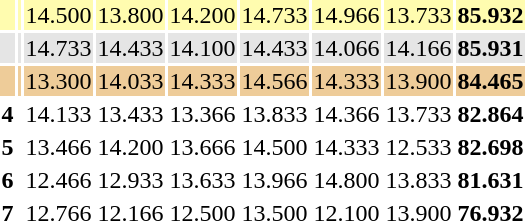<table>
<tr style="background:#fffcaf;">
<th scope=row style="text-align:center"></th>
<td align=left></td>
<td>14.500</td>
<td>13.800</td>
<td>14.200</td>
<td>14.733</td>
<td>14.966</td>
<td>13.733</td>
<td><strong>85.932</strong></td>
</tr>
<tr style="background:#e5e5e5;">
<th scope=row style="text-align:center"></th>
<td align=left></td>
<td>14.733</td>
<td>14.433</td>
<td>14.100</td>
<td>14.433</td>
<td>14.066</td>
<td>14.166</td>
<td><strong>85.931</strong></td>
</tr>
<tr style="background:#ec9;">
<th scope=row style="text-align:center"></th>
<td align=left></td>
<td>13.300</td>
<td>14.033</td>
<td>14.333</td>
<td>14.566</td>
<td>14.333</td>
<td>13.900</td>
<td><strong>84.465</strong></td>
</tr>
<tr>
<th scope=row style="text-align:center">4</th>
<td align=left></td>
<td>14.133</td>
<td>13.433</td>
<td>13.366</td>
<td>13.833</td>
<td>14.366</td>
<td>13.733</td>
<td><strong>82.864</strong></td>
</tr>
<tr>
<th scope=row style="text-align:center">5</th>
<td align=left></td>
<td>13.466</td>
<td>14.200</td>
<td>13.666</td>
<td>14.500</td>
<td>14.333</td>
<td>12.533</td>
<td><strong>82.698</strong></td>
</tr>
<tr>
<th scope=row style="text-align:center">6</th>
<td align=left></td>
<td>12.466</td>
<td>12.933</td>
<td>13.633</td>
<td>13.966</td>
<td>14.800</td>
<td>13.833</td>
<td><strong>81.631</strong></td>
</tr>
<tr>
<th scope=row style="text-align:center">7</th>
<td align=left></td>
<td>12.766</td>
<td>12.166</td>
<td>12.500</td>
<td>13.500</td>
<td>12.100</td>
<td>13.900</td>
<td><strong>76.932</strong></td>
</tr>
</table>
